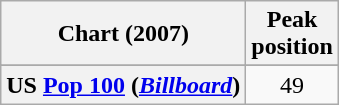<table class="wikitable sortable plainrowheaders">
<tr>
<th>Chart (2007)</th>
<th>Peak<br>position</th>
</tr>
<tr>
</tr>
<tr>
</tr>
<tr>
</tr>
<tr>
<th scope="row">US <a href='#'>Pop 100</a> (<em><a href='#'>Billboard</a></em>)</th>
<td style="text-align:center;">49</td>
</tr>
</table>
